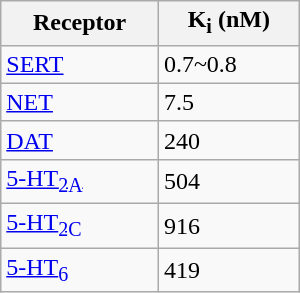<table class="wikitable" style="float:right;width:200px;margin:10px;">
<tr>
<th>Receptor</th>
<th>K<sub>i</sub> (nM)</th>
</tr>
<tr>
<td><a href='#'>SERT</a></td>
<td>0.7~0.8</td>
</tr>
<tr>
<td><a href='#'>NET</a></td>
<td>7.5</td>
</tr>
<tr>
<td><a href='#'>DAT</a></td>
<td>240</td>
</tr>
<tr>
<td><a href='#'>5-HT<sub>2A</sub></a></td>
<td>504</td>
</tr>
<tr>
<td><a href='#'>5-HT<sub>2C</sub></a></td>
<td>916</td>
</tr>
<tr>
<td><a href='#'>5-HT<sub>6</sub></a></td>
<td>419</td>
</tr>
</table>
